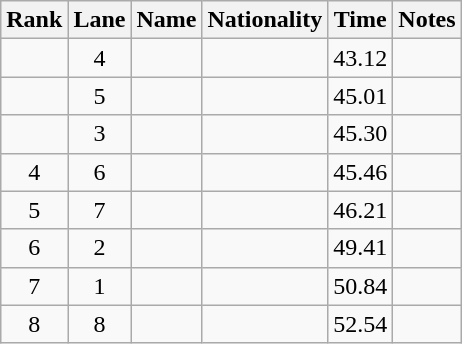<table class="wikitable sortable" style="text-align:center">
<tr>
<th>Rank</th>
<th>Lane</th>
<th>Name</th>
<th>Nationality</th>
<th>Time</th>
<th>Notes</th>
</tr>
<tr>
<td></td>
<td>4</td>
<td align=left></td>
<td align=left></td>
<td>43.12</td>
<td></td>
</tr>
<tr>
<td></td>
<td>5</td>
<td align=left></td>
<td align=left></td>
<td>45.01</td>
<td></td>
</tr>
<tr>
<td></td>
<td>3</td>
<td align=left></td>
<td align=left></td>
<td>45.30</td>
<td></td>
</tr>
<tr>
<td>4</td>
<td>6</td>
<td align=left></td>
<td align=left></td>
<td>45.46</td>
<td></td>
</tr>
<tr>
<td>5</td>
<td>7</td>
<td align=left></td>
<td align=left></td>
<td>46.21</td>
<td></td>
</tr>
<tr>
<td>6</td>
<td>2</td>
<td align=left></td>
<td align=left></td>
<td>49.41</td>
<td></td>
</tr>
<tr>
<td>7</td>
<td>1</td>
<td align=left></td>
<td align=left></td>
<td>50.84</td>
<td></td>
</tr>
<tr>
<td>8</td>
<td>8</td>
<td align=left></td>
<td align=left></td>
<td>52.54</td>
<td></td>
</tr>
</table>
